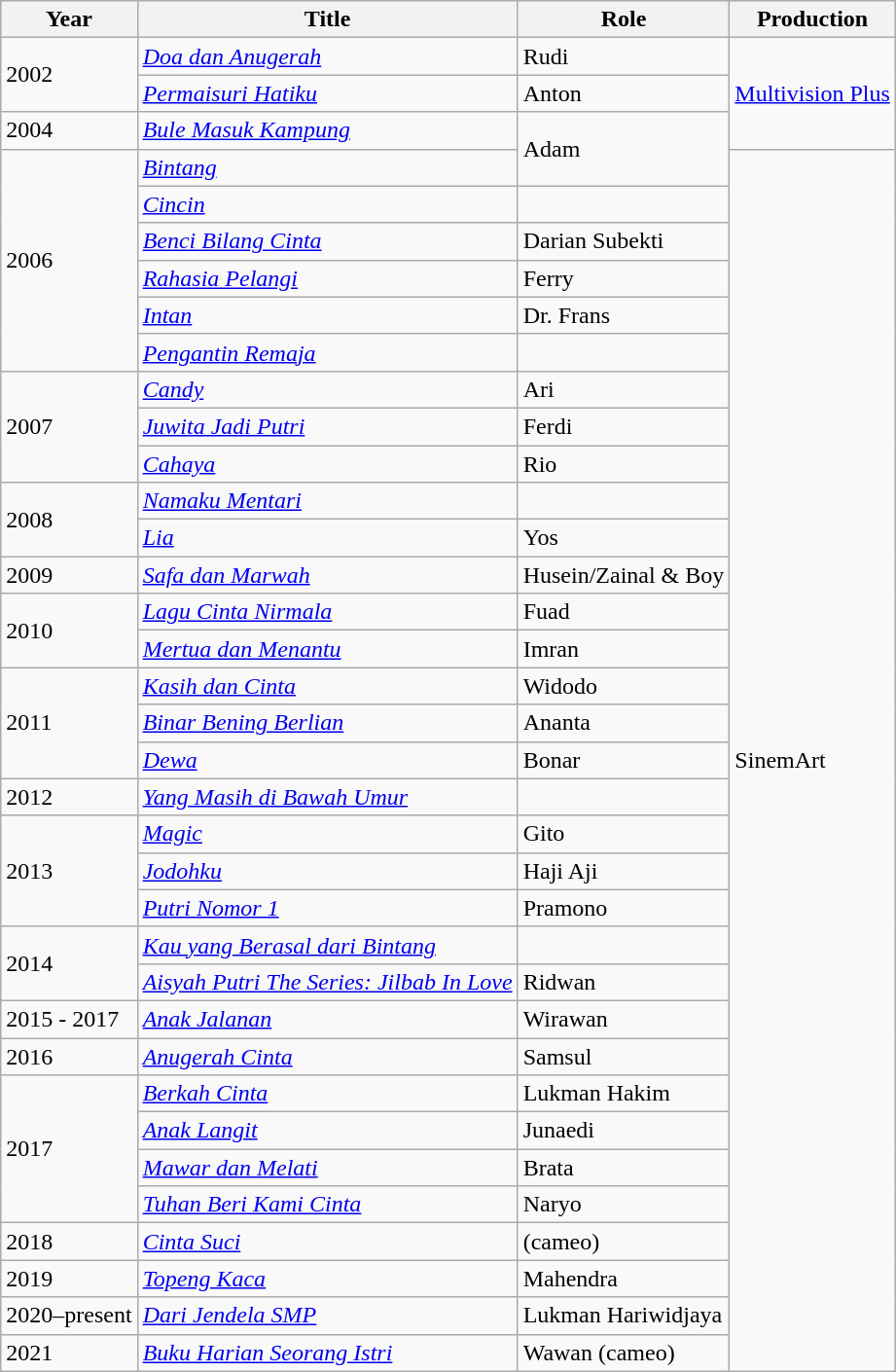<table class="wikitable sortable">
<tr>
<th>Year</th>
<th>Title</th>
<th>Role</th>
<th>Production</th>
</tr>
<tr>
<td rowspan="2">2002</td>
<td><em><a href='#'>Doa dan Anugerah</a></em></td>
<td>Rudi</td>
<td rowspan="3"><a href='#'>Multivision Plus</a></td>
</tr>
<tr>
<td><em><a href='#'>Permaisuri Hatiku</a></em></td>
<td>Anton</td>
</tr>
<tr>
<td>2004</td>
<td><em><a href='#'>Bule Masuk Kampung</a></em></td>
<td rowspan="2">Adam</td>
</tr>
<tr>
<td rowspan="6">2006</td>
<td><em><a href='#'>Bintang</a></em></td>
<td rowspan="33">SinemArt</td>
</tr>
<tr>
<td><em><a href='#'>Cincin</a></em></td>
<td></td>
</tr>
<tr>
<td><em><a href='#'>Benci Bilang Cinta</a></em></td>
<td>Darian Subekti</td>
</tr>
<tr>
<td><em><a href='#'>Rahasia Pelangi</a></em></td>
<td>Ferry</td>
</tr>
<tr>
<td><em><a href='#'>Intan</a></em></td>
<td>Dr. Frans</td>
</tr>
<tr>
<td><em><a href='#'>Pengantin Remaja</a></em></td>
<td></td>
</tr>
<tr>
<td rowspan="3">2007</td>
<td><em><a href='#'>Candy</a></em></td>
<td>Ari</td>
</tr>
<tr>
<td><em><a href='#'>Juwita Jadi Putri</a></em></td>
<td>Ferdi</td>
</tr>
<tr>
<td><em><a href='#'>Cahaya</a></em></td>
<td>Rio</td>
</tr>
<tr>
<td rowspan="2">2008</td>
<td><em><a href='#'>Namaku Mentari</a></em></td>
<td></td>
</tr>
<tr>
<td><em><a href='#'>Lia</a></em></td>
<td>Yos</td>
</tr>
<tr>
<td>2009</td>
<td><em><a href='#'>Safa dan Marwah</a></em></td>
<td>Husein/Zainal & Boy</td>
</tr>
<tr>
<td rowspan="2">2010</td>
<td><em><a href='#'>Lagu Cinta Nirmala</a></em></td>
<td>Fuad</td>
</tr>
<tr>
<td><em><a href='#'>Mertua dan Menantu</a></em></td>
<td>Imran</td>
</tr>
<tr>
<td rowspan="3">2011</td>
<td><em><a href='#'>Kasih dan Cinta</a></em></td>
<td>Widodo</td>
</tr>
<tr>
<td><em><a href='#'>Binar Bening Berlian</a></em></td>
<td>Ananta</td>
</tr>
<tr>
<td><em><a href='#'>Dewa</a></em></td>
<td>Bonar</td>
</tr>
<tr>
<td>2012</td>
<td><em><a href='#'>Yang Masih di Bawah Umur</a></em></td>
<td></td>
</tr>
<tr>
<td rowspan="3">2013</td>
<td><em><a href='#'>Magic</a></em></td>
<td>Gito</td>
</tr>
<tr>
<td><em><a href='#'>Jodohku</a></em></td>
<td>Haji Aji</td>
</tr>
<tr>
<td><em><a href='#'>Putri Nomor 1</a></em></td>
<td>Pramono</td>
</tr>
<tr>
<td rowspan="2">2014</td>
<td><em><a href='#'>Kau yang Berasal dari Bintang</a></em></td>
<td></td>
</tr>
<tr>
<td><em><a href='#'>Aisyah Putri The Series: Jilbab In Love</a></em></td>
<td>Ridwan</td>
</tr>
<tr>
<td>2015 - 2017</td>
<td><em><a href='#'>Anak Jalanan</a></em></td>
<td>Wirawan</td>
</tr>
<tr>
<td>2016</td>
<td><em><a href='#'>Anugerah Cinta</a></em></td>
<td>Samsul</td>
</tr>
<tr>
<td rowspan="4">2017</td>
<td><em><a href='#'>Berkah Cinta</a></em></td>
<td>Lukman Hakim</td>
</tr>
<tr>
<td><em><a href='#'>Anak Langit</a></em></td>
<td>Junaedi</td>
</tr>
<tr>
<td><em><a href='#'>Mawar dan Melati</a></em></td>
<td>Brata</td>
</tr>
<tr>
<td><em><a href='#'>Tuhan Beri Kami Cinta</a></em></td>
<td>Naryo</td>
</tr>
<tr>
<td>2018</td>
<td><em><a href='#'>Cinta Suci</a></em></td>
<td>(cameo)</td>
</tr>
<tr>
<td>2019</td>
<td><em><a href='#'>Topeng Kaca</a></em></td>
<td>Mahendra</td>
</tr>
<tr>
<td>2020–present</td>
<td><em><a href='#'>Dari Jendela SMP</a></em></td>
<td>Lukman Hariwidjaya</td>
</tr>
<tr>
<td>2021</td>
<td><em><a href='#'>Buku Harian Seorang Istri</a></em></td>
<td>Wawan (cameo)</td>
</tr>
</table>
